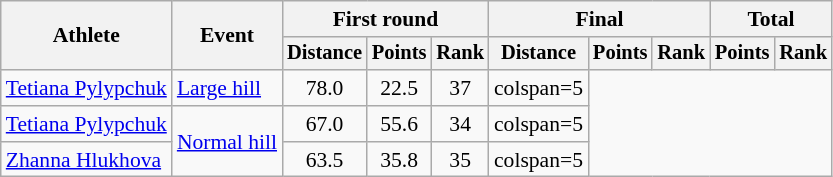<table class=wikitable style=font-size:90%;text-align:center>
<tr>
<th rowspan=2>Athlete</th>
<th rowspan=2>Event</th>
<th colspan=3>First round</th>
<th colspan=3>Final</th>
<th colspan=2>Total</th>
</tr>
<tr style=font-size:95%>
<th>Distance</th>
<th>Points</th>
<th>Rank</th>
<th>Distance</th>
<th>Points</th>
<th>Rank</th>
<th>Points</th>
<th>Rank</th>
</tr>
<tr>
<td align=left><a href='#'>Tetiana Pylypchuk</a></td>
<td align=left><a href='#'>Large hill</a></td>
<td>78.0</td>
<td>22.5</td>
<td>37</td>
<td>colspan=5 </td>
</tr>
<tr>
<td align=left><a href='#'>Tetiana Pylypchuk</a></td>
<td align=left rowspan=2><a href='#'>Normal hill</a></td>
<td>67.0</td>
<td>55.6</td>
<td>34</td>
<td>colspan=5 </td>
</tr>
<tr>
<td align=left><a href='#'>Zhanna Hlukhova</a></td>
<td>63.5</td>
<td>35.8</td>
<td>35</td>
<td>colspan=5 </td>
</tr>
</table>
